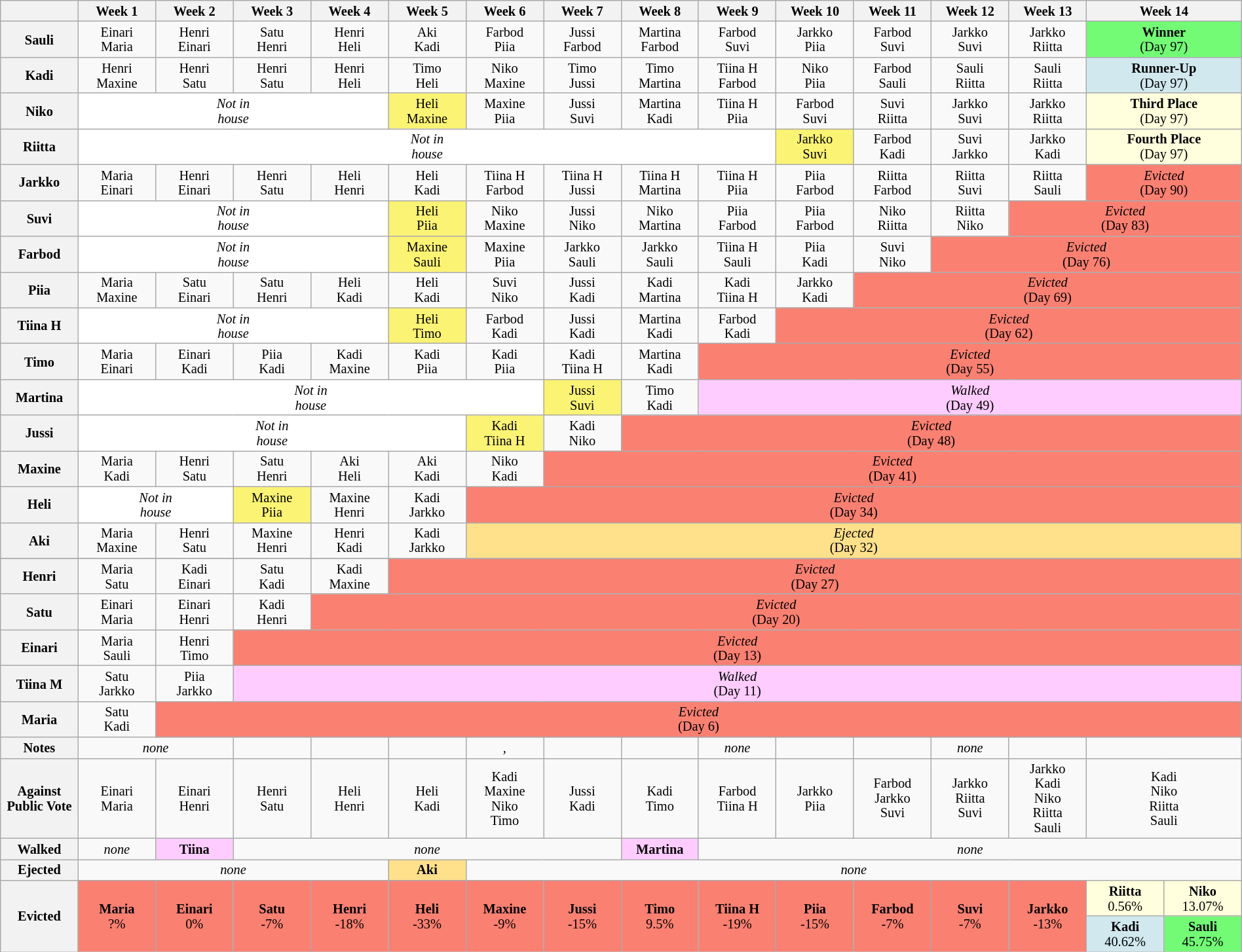<table class="wikitable" style="text-align:center; width:100%; font-size:85%; line-height:15px;">
<tr>
<th style="width: 6%;"></th>
<th style="width: 6%;">Week 1</th>
<th style="width: 6%;">Week 2</th>
<th style="width: 6%;">Week 3</th>
<th style="width: 6%;">Week 4</th>
<th style="width: 6%;">Week 5</th>
<th style="width: 6%;">Week 6</th>
<th style="width: 6%;">Week 7</th>
<th style="width: 6%;">Week 8</th>
<th style="width: 6%;">Week 9</th>
<th style="width: 6%;">Week 10</th>
<th style="width: 6%;">Week 11</th>
<th style="width: 6%;">Week 12</th>
<th style="width: 6%;">Week 13</th>
<th style="width: 12%;" colspan=2>Week 14</th>
</tr>
<tr>
<th><strong>Sauli</strong></th>
<td>Einari<br>Maria</td>
<td>Henri<br>Einari</td>
<td>Satu<br>Henri</td>
<td>Henri<br>Heli</td>
<td>Aki<br>Kadi</td>
<td>Farbod<br>Piia</td>
<td>Jussi<br>Farbod</td>
<td>Martina<br>Farbod</td>
<td>Farbod<br>Suvi</td>
<td>Jarkko<br>Piia</td>
<td>Farbod<br>Suvi</td>
<td>Jarkko<br>Suvi</td>
<td>Jarkko<br>Riitta</td>
<td style="background:#73FB76;" colspan=2><strong>Winner</strong><br>(Day 97)</td>
</tr>
<tr>
<th><strong>Kadi</strong></th>
<td>Henri<br>Maxine</td>
<td>Henri<br>Satu</td>
<td>Henri<br>Satu</td>
<td>Henri<br>Heli</td>
<td>Timo<br>Heli</td>
<td>Niko<br>Maxine</td>
<td>Timo<br>Jussi</td>
<td>Timo<br>Martina</td>
<td>Tiina H<br>Farbod</td>
<td>Niko<br>Piia</td>
<td>Farbod<br>Sauli</td>
<td>Sauli<br>Riitta</td>
<td>Sauli<br>Riitta</td>
<td style="background:#D1E8EF;" colspan=2><strong>Runner-Up</strong><br>(Day 97)</td>
</tr>
<tr>
<th><strong>Niko</strong></th>
<td style="background:#ffffff;" colspan="4"><em>Not in<br>house</em></td>
<td style="background:#FBF373;">Heli<br>Maxine</td>
<td>Maxine<br>Piia</td>
<td>Jussi<br>Suvi</td>
<td>Martina<br>Kadi</td>
<td>Tiina H<br>Piia</td>
<td>Farbod<br>Suvi</td>
<td>Suvi<br>Riitta</td>
<td>Jarkko<br>Suvi</td>
<td>Jarkko<br>Riitta</td>
<td style="background:#FFFFDD;" colspan=2><strong>Third Place</strong><br>(Day 97)</td>
</tr>
<tr>
<th><strong>Riitta</strong></th>
<td style="background:#ffffff;" colspan="9"><em>Not in<br>house</em></td>
<td style="background-color:#FBF373;">Jarkko<br>Suvi</td>
<td>Farbod<br>Kadi</td>
<td>Suvi<br>Jarkko</td>
<td>Jarkko<br>Kadi</td>
<td style="background:#FFFFDD;" colspan=2><strong>Fourth Place</strong><br>(Day 97)</td>
</tr>
<tr>
<th><strong>Jarkko</strong></th>
<td>Maria<br>Einari</td>
<td>Henri<br>Einari</td>
<td>Henri<br>Satu</td>
<td>Heli<br>Henri</td>
<td>Heli<br>Kadi</td>
<td>Tiina H<br>Farbod</td>
<td>Tiina H<br>Jussi</td>
<td>Tiina H<br>Martina</td>
<td>Tiina H<br>Piia</td>
<td>Piia<br>Farbod</td>
<td>Riitta<br>Farbod</td>
<td>Riitta<br>Suvi</td>
<td>Riitta<br>Sauli</td>
<td style="background:#FA8072;" colspan="2"><em>Evicted</em><br>(Day 90)</td>
</tr>
<tr>
<th><strong>Suvi</strong></th>
<td style="background:#ffffff;" colspan="4"><em>Not in<br>house</em></td>
<td style="background:#FBF373;">Heli<br>Piia</td>
<td>Niko<br>Maxine</td>
<td>Jussi<br>Niko</td>
<td>Niko<br>Martina</td>
<td>Piia<br>Farbod</td>
<td>Piia<br>Farbod</td>
<td>Niko<br>Riitta</td>
<td>Riitta<br>Niko</td>
<td style="background:#FA8072;" colspan="3"><em>Evicted</em><br>(Day 83)</td>
</tr>
<tr>
<th><strong>Farbod</strong></th>
<td style="background:#ffffff;" colspan="4"><em>Not in<br>house</em></td>
<td style="background:#FBF373;">Maxine<br>Sauli</td>
<td>Maxine<br>Piia</td>
<td>Jarkko<br>Sauli</td>
<td>Jarkko<br>Sauli</td>
<td>Tiina H<br>Sauli</td>
<td>Piia<br>Kadi</td>
<td>Suvi<br>Niko</td>
<td style="background:#FA8072;" colspan="4"><em>Evicted</em><br>(Day 76)</td>
</tr>
<tr>
<th><strong>Piia</strong></th>
<td>Maria<br>Maxine</td>
<td>Satu<br>Einari</td>
<td>Satu<br>Henri</td>
<td>Heli<br>Kadi</td>
<td>Heli<br>Kadi</td>
<td>Suvi<br>Niko</td>
<td>Jussi<br>Kadi</td>
<td>Kadi<br>Martina</td>
<td>Kadi<br>Tiina H</td>
<td>Jarkko<br>Kadi</td>
<td style="background:#FA8072;" colspan="5"><em>Evicted</em><br>(Day 69)</td>
</tr>
<tr>
<th><strong>Tiina H</strong></th>
<td style="background:#ffffff;" colspan="4"><em>Not in<br>house</em></td>
<td style="background:#FBF373;">Heli<br>Timo</td>
<td>Farbod<br>Kadi</td>
<td>Jussi<br>Kadi</td>
<td>Martina<br>Kadi</td>
<td>Farbod<br>Kadi</td>
<td style="background:#FA8072;" colspan="6"><em>Evicted</em><br>(Day 62)</td>
</tr>
<tr>
<th><strong>Timo</strong></th>
<td>Maria<br>Einari</td>
<td>Einari<br>Kadi</td>
<td>Piia<br>Kadi</td>
<td>Kadi<br>Maxine</td>
<td>Kadi<br>Piia</td>
<td>Kadi<br>Piia</td>
<td>Kadi<br>Tiina H</td>
<td>Martina<br>Kadi</td>
<td style="background:#FA8072;" colspan="7"><em>Evicted</em><br>(Day 55)</td>
</tr>
<tr>
<th><strong>Martina</strong></th>
<td style="background:#ffffff;" colspan="6"><em>Not in<br>house</em></td>
<td style="background:#FBF373;">Jussi<br>Suvi</td>
<td>Timo<br>Kadi</td>
<td style="background:#ffccff;" colspan="7"><em>Walked</em><br>(Day 49)</td>
</tr>
<tr>
<th><strong>Jussi</strong></th>
<td style="background:#ffffff;" colspan="5"><em>Not in<br>house</em></td>
<td style="background:#FBF373;">Kadi<br>Tiina H</td>
<td>Kadi<br>Niko</td>
<td style="background:#FA8072;" colspan="8"><em>Evicted</em><br>(Day 48)</td>
</tr>
<tr>
<th><strong>Maxine</strong></th>
<td>Maria<br>Kadi</td>
<td>Henri<br>Satu</td>
<td>Satu<br>Henri</td>
<td>Aki<br>Heli</td>
<td>Aki<br>Kadi</td>
<td>Niko<br> Kadi</td>
<td style="background:#FA8072;" colspan="9"><em>Evicted</em><br>(Day 41)</td>
</tr>
<tr>
<th><strong>Heli</strong></th>
<td style="background:#ffffff;" colspan="2"><em>Not in<br>house</em></td>
<td style="background:#FBF373;">Maxine<br>Piia</td>
<td>Maxine<br>Henri</td>
<td>Kadi<br>Jarkko</td>
<td style="background:#FA8072;" colspan="10"><em>Evicted</em><br>(Day 34)</td>
</tr>
<tr>
<th><strong>Aki</strong></th>
<td>Maria<br>Maxine</td>
<td>Henri<br>Satu</td>
<td>Maxine<br>Henri</td>
<td>Henri<br>Kadi</td>
<td>Kadi<br>Jarkko</td>
<td style="background:#FFE08B;" colspan="10"><em>Ejected</em><br>(Day 32)</td>
</tr>
<tr>
</tr>
<tr>
<th><strong>Henri</strong></th>
<td>Maria<br>Satu</td>
<td>Kadi<br>Einari</td>
<td>Satu<br>Kadi</td>
<td>Kadi<br>Maxine</td>
<td style="background:#FA8072;" colspan="11"><em>Evicted</em><br>(Day 27)</td>
</tr>
<tr>
<th><strong>Satu</strong></th>
<td>Einari<br>Maria</td>
<td>Einari<br>Henri</td>
<td>Kadi<br>Henri</td>
<td style="background:#FA8072;" colspan="12"><em>Evicted</em><br>(Day 20)</td>
</tr>
<tr>
<th><strong>Einari</strong></th>
<td>Maria<br>Sauli</td>
<td>Henri<br>Timo</td>
<td style="background:#FA8072;" colspan="13"><em>Evicted</em><br>(Day 13)</td>
</tr>
<tr>
<th><strong>Tiina M</strong></th>
<td>Satu<br>Jarkko</td>
<td>Piia<br>Jarkko</td>
<td style="background:#ffccff;" colspan="13"><em>Walked</em><br>(Day 11)</td>
</tr>
<tr>
<th><strong>Maria</strong></th>
<td>Satu<br>Kadi</td>
<td style="background:#FA8072;" colspan="14"><em>Evicted</em><br>(Day 6)</td>
</tr>
<tr>
<th>Notes</th>
<td colspan="2"><em>none</em></td>
<td><em></em></td>
<td><em></em></td>
<td><em></em></td>
<td><em>, </em></td>
<td><em></em></td>
<td><em></em></td>
<td><em>none</em></td>
<td><em></em></td>
<td><em></em></td>
<td><em>none</em></td>
<td><em></em></td>
<td colspan=2><em></em></td>
</tr>
<tr>
<th>Against<br>Public Vote</th>
<td>Einari<br>Maria</td>
<td>Einari<br>Henri</td>
<td>Henri<br>Satu</td>
<td>Heli<br>Henri</td>
<td>Heli<br>Kadi</td>
<td>Kadi<br>Maxine<br>Niko<br>Timo</td>
<td>Jussi <br>Kadi</td>
<td>Kadi<br>Timo</td>
<td>Farbod<br>Tiina H</td>
<td>Jarkko<br>Piia</td>
<td>Farbod<br>Jarkko<br>Suvi</td>
<td>Jarkko<br>Riitta<br>Suvi</td>
<td>Jarkko<br>Kadi<br>Niko<br>Riitta<br>Sauli</td>
<td colspan=2>Kadi<br>Niko<br>Riitta<br>Sauli</td>
</tr>
<tr>
<th>Walked</th>
<td><em>none</em></td>
<td style="background:#FCF"><strong>Tiina</strong></td>
<td colspan="5"><em>none</em></td>
<td style="background:#FCF"><strong>Martina</strong></td>
<td colspan="7"><em>none</em></td>
</tr>
<tr>
<th>Ejected</th>
<td colspan="4"><em>none</em></td>
<td style="background:#FFE08B"><strong>Aki</strong></td>
<td colspan="10"><em>none</em></td>
</tr>
<tr>
<th rowspan=2>Evicted</th>
<td style="background:#FA8072" rowspan=5><strong>Maria</strong><br>?%<br></td>
<td style="background:#FA8072" rowspan=5><strong>Einari</strong><br>0%<br></td>
<td style="background:#FA8072" rowspan=5><strong>Satu</strong><br>-7%<br></td>
<td style="background:#FA8072" rowspan=5><strong>Henri</strong><br>-18%<br></td>
<td style="background:#FA8072" rowspan=5><strong>Heli</strong><br>-33%<br></td>
<td style="background:#FA8072" rowspan=5><strong>Maxine</strong><br>-9%<br></td>
<td style="background:#FA8072" rowspan=5><strong>Jussi</strong><br>-15%<br></td>
<td style="background:#FA8072" rowspan=5><strong>Timo</strong><br>9.5%<br></td>
<td style="background:#FA8072" rowspan=5><strong>Tiina H</strong><br>-19%<br></td>
<td style="background:#FA8072" rowspan=5><strong>Piia</strong><br>-15%<br></td>
<td style="background:#FA8072" rowspan=5><strong>Farbod</strong><br>-7%<br></td>
<td style="background:#FA8072" rowspan=5><strong>Suvi</strong><br>-7%<br></td>
<td style="background:#FA8072" rowspan=5><strong>Jarkko</strong><br>-13%<br></td>
<td style="background:#FFFFDD; width:6%"><strong>Riitta</strong><br>0.56%<br></td>
<td rowspan=1 colspan=1 style="background:#FFFFDD; width:6%"><strong>Niko</strong><br>13.07%<br></td>
</tr>
<tr>
<td rowspan=1 colspan=1 style="background:#D1E8EF; width:6%"><strong>Kadi</strong><br>40.62%<br></td>
<td rowspan=1 colspan=1 style="background:#73FB76; width:6%"><strong>Sauli</strong><br>45.75%<br></td>
</tr>
</table>
